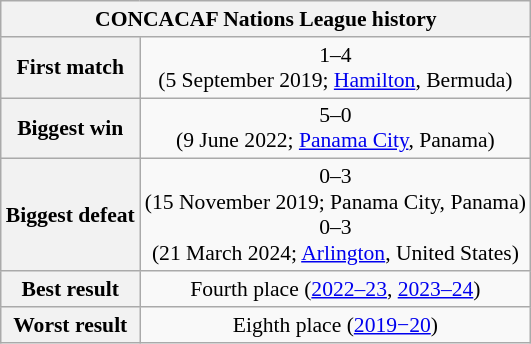<table class="wikitable collapsible collapsed" style="text-align: center;font-size:90%;">
<tr>
<th colspan=2>CONCACAF Nations League history</th>
</tr>
<tr>
<th>First match</th>
<td> 1–4 <br>(5 September 2019; <a href='#'>Hamilton</a>, Bermuda)</td>
</tr>
<tr>
<th>Biggest win</th>
<td> 5–0 <br>(9 June 2022; <a href='#'>Panama City</a>, Panama)</td>
</tr>
<tr>
<th>Biggest defeat</th>
<td> 0–3 <br>(15 November 2019; Panama City, Panama)<br> 0–3 <br>(21 March 2024; <a href='#'>Arlington</a>, United States)</td>
</tr>
<tr>
<th>Best result</th>
<td>Fourth place (<a href='#'>2022–23</a>, <a href='#'>2023–24</a>)</td>
</tr>
<tr>
<th>Worst result</th>
<td>Eighth place (<a href='#'>2019−20</a>)</td>
</tr>
</table>
